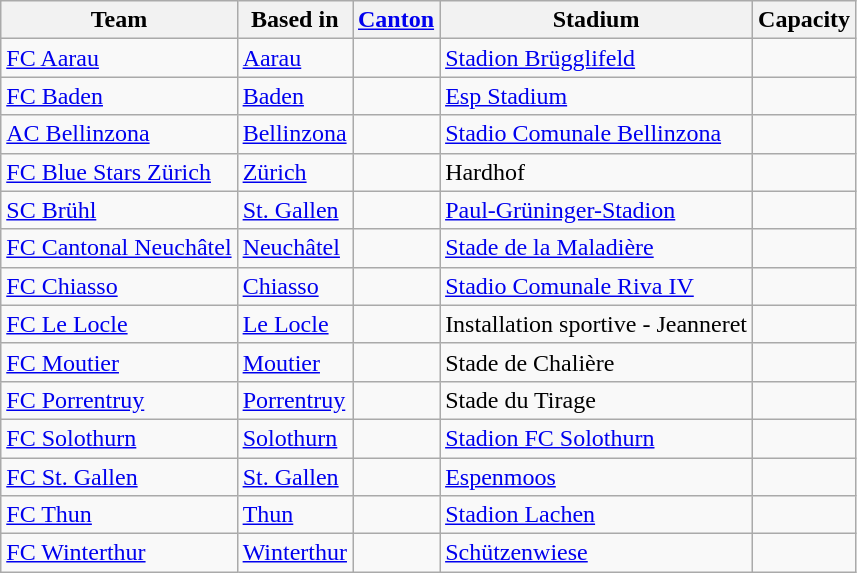<table class="wikitable sortable" style="text-align: left;">
<tr>
<th>Team</th>
<th>Based in</th>
<th><a href='#'>Canton</a></th>
<th>Stadium</th>
<th>Capacity</th>
</tr>
<tr>
<td><a href='#'>FC Aarau</a></td>
<td><a href='#'>Aarau</a></td>
<td></td>
<td><a href='#'>Stadion Brügglifeld</a></td>
<td></td>
</tr>
<tr>
<td><a href='#'>FC Baden</a></td>
<td><a href='#'>Baden</a></td>
<td></td>
<td><a href='#'>Esp Stadium</a></td>
<td></td>
</tr>
<tr>
<td><a href='#'>AC Bellinzona</a></td>
<td><a href='#'>Bellinzona</a></td>
<td></td>
<td><a href='#'>Stadio Comunale Bellinzona</a></td>
<td></td>
</tr>
<tr>
<td><a href='#'>FC Blue Stars Zürich</a></td>
<td><a href='#'>Zürich</a></td>
<td></td>
<td>Hardhof</td>
<td></td>
</tr>
<tr>
<td><a href='#'>SC Brühl</a></td>
<td><a href='#'>St. Gallen</a></td>
<td></td>
<td><a href='#'>Paul-Grüninger-Stadion</a></td>
<td></td>
</tr>
<tr>
<td><a href='#'>FC Cantonal Neuchâtel</a></td>
<td><a href='#'>Neuchâtel</a></td>
<td></td>
<td><a href='#'>Stade de la Maladière</a></td>
<td></td>
</tr>
<tr>
<td><a href='#'>FC Chiasso</a></td>
<td><a href='#'>Chiasso</a></td>
<td></td>
<td><a href='#'>Stadio Comunale Riva IV</a></td>
<td></td>
</tr>
<tr>
<td><a href='#'>FC Le Locle</a></td>
<td><a href='#'>Le Locle</a></td>
<td></td>
<td>Installation sportive - Jeanneret</td>
<td></td>
</tr>
<tr>
<td><a href='#'>FC Moutier</a></td>
<td><a href='#'>Moutier</a></td>
<td></td>
<td>Stade de Chalière</td>
<td></td>
</tr>
<tr>
<td><a href='#'>FC Porrentruy</a></td>
<td><a href='#'>Porrentruy</a></td>
<td></td>
<td>Stade du Tirage</td>
<td></td>
</tr>
<tr>
<td><a href='#'>FC Solothurn</a></td>
<td><a href='#'>Solothurn</a></td>
<td></td>
<td><a href='#'>Stadion FC Solothurn</a></td>
<td></td>
</tr>
<tr>
<td><a href='#'>FC St. Gallen</a></td>
<td><a href='#'>St. Gallen</a></td>
<td></td>
<td><a href='#'>Espenmoos</a></td>
<td></td>
</tr>
<tr>
<td><a href='#'>FC Thun</a></td>
<td><a href='#'>Thun</a></td>
<td></td>
<td><a href='#'>Stadion Lachen</a></td>
<td></td>
</tr>
<tr>
<td><a href='#'>FC Winterthur</a></td>
<td><a href='#'>Winterthur</a></td>
<td></td>
<td><a href='#'>Schützenwiese</a></td>
<td></td>
</tr>
</table>
